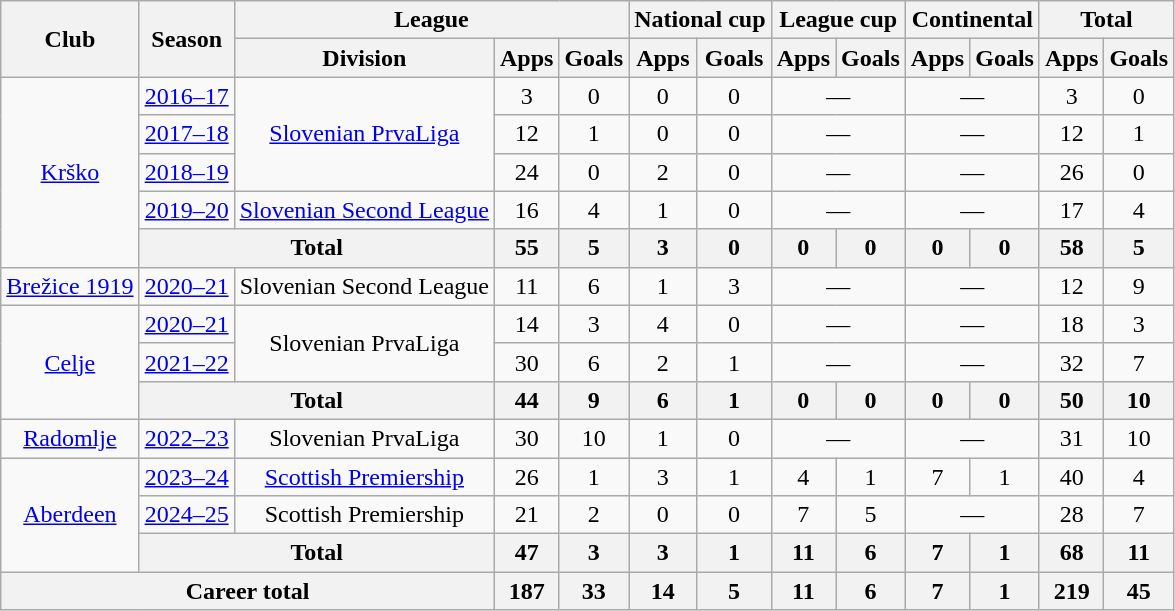<table class="wikitable" style="text-align:center">
<tr>
<th rowspan="2">Club</th>
<th rowspan="2">Season</th>
<th colspan="3">League</th>
<th colspan="2">National cup</th>
<th colspan="2">League cup</th>
<th colspan="2">Continental</th>
<th colspan="2">Total</th>
</tr>
<tr>
<th>Division</th>
<th>Apps</th>
<th>Goals</th>
<th>Apps</th>
<th>Goals</th>
<th>Apps</th>
<th>Goals</th>
<th>Apps</th>
<th>Goals</th>
<th>Apps</th>
<th>Goals</th>
</tr>
<tr>
<td rowspan="5"><a href='#'>Krško</a></td>
<td><a href='#'>2016–17</a></td>
<td rowspan="3"><a href='#'>Slovenian PrvaLiga</a></td>
<td>3</td>
<td>0</td>
<td>0</td>
<td>0</td>
<td colspan="2">—</td>
<td colspan="2">—</td>
<td>3</td>
<td>0</td>
</tr>
<tr>
<td><a href='#'>2017–18</a></td>
<td>12</td>
<td>1</td>
<td>0</td>
<td>0</td>
<td colspan="2">—</td>
<td colspan="2">—</td>
<td>12</td>
<td>1</td>
</tr>
<tr>
<td><a href='#'>2018–19</a></td>
<td>24</td>
<td>0</td>
<td>2</td>
<td>0</td>
<td colspan="2">—</td>
<td colspan="2">—</td>
<td>26</td>
<td>0</td>
</tr>
<tr>
<td><a href='#'>2019–20</a></td>
<td><a href='#'>Slovenian Second League</a></td>
<td>16</td>
<td>4</td>
<td>1</td>
<td>0</td>
<td colspan="2">—</td>
<td colspan="2">—</td>
<td>17</td>
<td>4</td>
</tr>
<tr>
<th colspan="2">Total</th>
<th>55</th>
<th>5</th>
<th>3</th>
<th>0</th>
<th>0</th>
<th>0</th>
<th>0</th>
<th>0</th>
<th>58</th>
<th>5</th>
</tr>
<tr>
<td><a href='#'>Brežice 1919</a></td>
<td><a href='#'>2020–21</a></td>
<td>Slovenian Second League</td>
<td>11</td>
<td>6</td>
<td>1</td>
<td>3</td>
<td colspan="2">—</td>
<td colspan="2">—</td>
<td>12</td>
<td>9</td>
</tr>
<tr>
<td rowspan="3"><a href='#'>Celje</a></td>
<td><a href='#'>2020–21</a></td>
<td rowspan="2">Slovenian PrvaLiga</td>
<td>14</td>
<td>3</td>
<td>4</td>
<td>0</td>
<td colspan="2">—</td>
<td colspan="2">—</td>
<td>18</td>
<td>3</td>
</tr>
<tr>
<td><a href='#'>2021–22</a></td>
<td>30</td>
<td>6</td>
<td>2</td>
<td>1</td>
<td colspan="2">—</td>
<td colspan="2">—</td>
<td>32</td>
<td>7</td>
</tr>
<tr>
<th colspan="2">Total</th>
<th>44</th>
<th>9</th>
<th>6</th>
<th>1</th>
<th>0</th>
<th>0</th>
<th>0</th>
<th>0</th>
<th>50</th>
<th>10</th>
</tr>
<tr>
<td><a href='#'>Radomlje</a></td>
<td><a href='#'>2022–23</a></td>
<td>Slovenian PrvaLiga</td>
<td>30</td>
<td>10</td>
<td>1</td>
<td>0</td>
<td colspan="2">—</td>
<td colspan="2">—</td>
<td>31</td>
<td>10</td>
</tr>
<tr>
<td rowspan=3><a href='#'>Aberdeen</a></td>
<td><a href='#'>2023–24</a></td>
<td><a href='#'>Scottish Premiership</a></td>
<td>26</td>
<td>1</td>
<td>3</td>
<td>1</td>
<td>4</td>
<td>1</td>
<td>7</td>
<td>1</td>
<td>40</td>
<td>4</td>
</tr>
<tr>
<td><a href='#'>2024–25</a></td>
<td>Scottish Premiership</td>
<td>21</td>
<td>2</td>
<td>0</td>
<td>0</td>
<td>7</td>
<td>5</td>
<td colspan="2">—</td>
<td>28</td>
<td>7</td>
</tr>
<tr>
<th colspan="2">Total</th>
<th>47</th>
<th>3</th>
<th>3</th>
<th>1</th>
<th>11</th>
<th>6</th>
<th>7</th>
<th>1</th>
<th>68</th>
<th>11</th>
</tr>
<tr>
<th colspan="3">Career total</th>
<th>187</th>
<th>33</th>
<th>14</th>
<th>5</th>
<th>11</th>
<th>6</th>
<th>7</th>
<th>1</th>
<th>219</th>
<th>45</th>
</tr>
</table>
